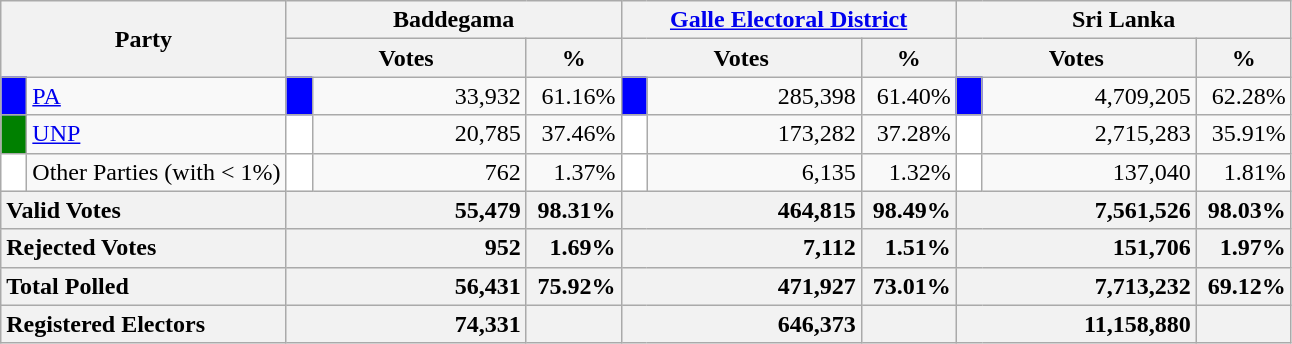<table class="wikitable">
<tr>
<th colspan="2" width="144px"rowspan="2">Party</th>
<th colspan="3" width="216px">Baddegama</th>
<th colspan="3" width="216px"><a href='#'>Galle Electoral District</a></th>
<th colspan="3" width="216px">Sri Lanka</th>
</tr>
<tr>
<th colspan="2" width="144px">Votes</th>
<th>%</th>
<th colspan="2" width="144px">Votes</th>
<th>%</th>
<th colspan="2" width="144px">Votes</th>
<th>%</th>
</tr>
<tr>
<td style="background-color:blue;" width="10px"></td>
<td style="text-align:left;"><a href='#'>PA</a></td>
<td style="background-color:blue;" width="10px"></td>
<td style="text-align:right;">33,932</td>
<td style="text-align:right;">61.16%</td>
<td style="background-color:blue;" width="10px"></td>
<td style="text-align:right;">285,398</td>
<td style="text-align:right;">61.40%</td>
<td style="background-color:blue;" width="10px"></td>
<td style="text-align:right;">4,709,205</td>
<td style="text-align:right;">62.28%</td>
</tr>
<tr>
<td style="background-color:green;" width="10px"></td>
<td style="text-align:left;"><a href='#'>UNP</a></td>
<td style="background-color:white;" width="10px"></td>
<td style="text-align:right;">20,785</td>
<td style="text-align:right;">37.46%</td>
<td style="background-color:white;" width="10px"></td>
<td style="text-align:right;">173,282</td>
<td style="text-align:right;">37.28%</td>
<td style="background-color:white;" width="10px"></td>
<td style="text-align:right;">2,715,283</td>
<td style="text-align:right;">35.91%</td>
</tr>
<tr>
<td style="background-color:white;" width="10px"></td>
<td style="text-align:left;">Other Parties (with < 1%)</td>
<td style="background-color:white;" width="10px"></td>
<td style="text-align:right;">762</td>
<td style="text-align:right;">1.37%</td>
<td style="background-color:white;" width="10px"></td>
<td style="text-align:right;">6,135</td>
<td style="text-align:right;">1.32%</td>
<td style="background-color:white;" width="10px"></td>
<td style="text-align:right;">137,040</td>
<td style="text-align:right;">1.81%</td>
</tr>
<tr>
<th colspan="2" width="144px"style="text-align:left;">Valid Votes</th>
<th style="text-align:right;"colspan="2" width="144px">55,479</th>
<th style="text-align:right;">98.31%</th>
<th style="text-align:right;"colspan="2" width="144px">464,815</th>
<th style="text-align:right;">98.49%</th>
<th style="text-align:right;"colspan="2" width="144px">7,561,526</th>
<th style="text-align:right;">98.03%</th>
</tr>
<tr>
<th colspan="2" width="144px"style="text-align:left;">Rejected Votes</th>
<th style="text-align:right;"colspan="2" width="144px">952</th>
<th style="text-align:right;">1.69%</th>
<th style="text-align:right;"colspan="2" width="144px">7,112</th>
<th style="text-align:right;">1.51%</th>
<th style="text-align:right;"colspan="2" width="144px">151,706</th>
<th style="text-align:right;">1.97%</th>
</tr>
<tr>
<th colspan="2" width="144px"style="text-align:left;">Total Polled</th>
<th style="text-align:right;"colspan="2" width="144px">56,431</th>
<th style="text-align:right;">75.92%</th>
<th style="text-align:right;"colspan="2" width="144px">471,927</th>
<th style="text-align:right;">73.01%</th>
<th style="text-align:right;"colspan="2" width="144px">7,713,232</th>
<th style="text-align:right;">69.12%</th>
</tr>
<tr>
<th colspan="2" width="144px"style="text-align:left;">Registered Electors</th>
<th style="text-align:right;"colspan="2" width="144px">74,331</th>
<th></th>
<th style="text-align:right;"colspan="2" width="144px">646,373</th>
<th></th>
<th style="text-align:right;"colspan="2" width="144px">11,158,880</th>
<th></th>
</tr>
</table>
